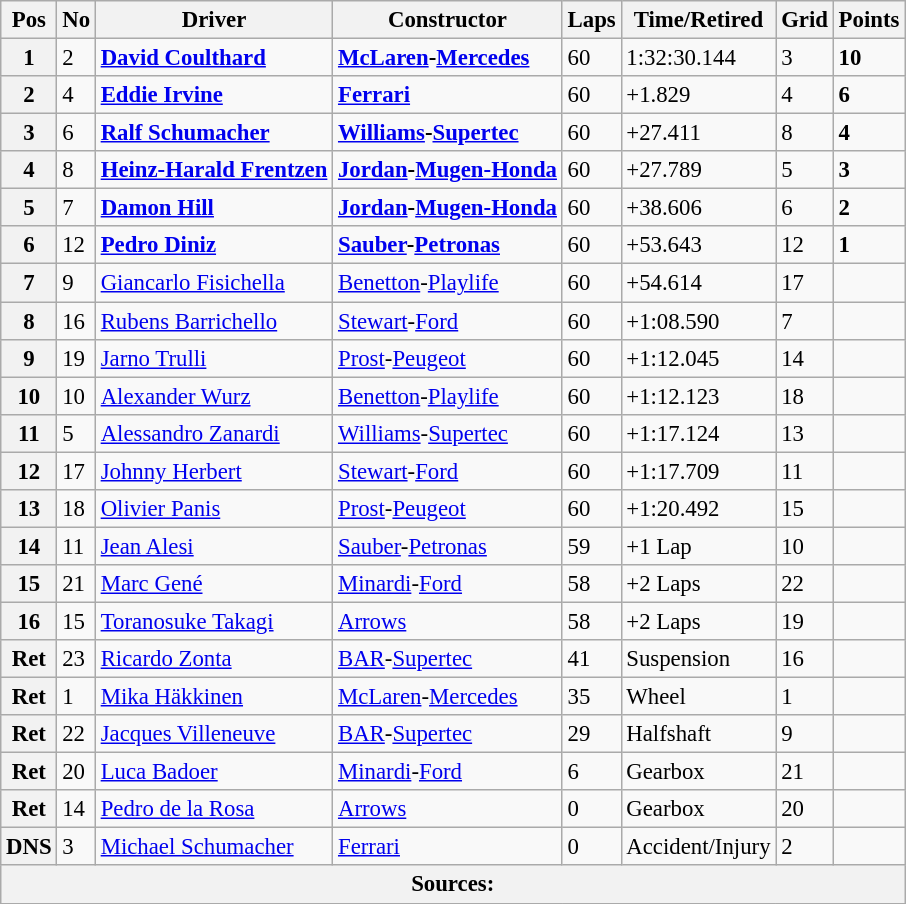<table class="wikitable" style="font-size: 95%;">
<tr>
<th>Pos</th>
<th>No</th>
<th>Driver</th>
<th>Constructor</th>
<th>Laps</th>
<th>Time/Retired</th>
<th>Grid</th>
<th>Points</th>
</tr>
<tr>
<th>1</th>
<td>2</td>
<td> <strong><a href='#'>David Coulthard</a></strong></td>
<td><strong><a href='#'>McLaren</a>-<a href='#'>Mercedes</a></strong></td>
<td>60</td>
<td>1:32:30.144</td>
<td>3</td>
<td><strong>10</strong></td>
</tr>
<tr>
<th>2</th>
<td>4</td>
<td> <strong><a href='#'>Eddie Irvine</a></strong></td>
<td><strong><a href='#'>Ferrari</a></strong></td>
<td>60</td>
<td>+1.829</td>
<td>4</td>
<td><strong>6</strong></td>
</tr>
<tr>
<th>3</th>
<td>6</td>
<td> <strong><a href='#'>Ralf Schumacher</a></strong></td>
<td><strong><a href='#'>Williams</a>-<a href='#'>Supertec</a></strong></td>
<td>60</td>
<td>+27.411</td>
<td>8</td>
<td><strong>4</strong></td>
</tr>
<tr>
<th>4</th>
<td>8</td>
<td> <strong><a href='#'>Heinz-Harald Frentzen</a></strong></td>
<td><strong><a href='#'>Jordan</a>-<a href='#'>Mugen-Honda</a></strong></td>
<td>60</td>
<td>+27.789</td>
<td>5</td>
<td><strong>3</strong></td>
</tr>
<tr>
<th>5</th>
<td>7</td>
<td> <strong><a href='#'>Damon Hill</a></strong></td>
<td><strong><a href='#'>Jordan</a>-<a href='#'>Mugen-Honda</a></strong></td>
<td>60</td>
<td>+38.606</td>
<td>6</td>
<td><strong>2</strong></td>
</tr>
<tr>
<th>6</th>
<td>12</td>
<td> <strong><a href='#'>Pedro Diniz</a></strong></td>
<td><strong><a href='#'>Sauber</a>-<a href='#'>Petronas</a></strong></td>
<td>60</td>
<td>+53.643</td>
<td>12</td>
<td><strong>1</strong></td>
</tr>
<tr>
<th>7</th>
<td>9</td>
<td> <a href='#'>Giancarlo Fisichella</a></td>
<td><a href='#'>Benetton</a>-<a href='#'>Playlife</a></td>
<td>60</td>
<td>+54.614</td>
<td>17</td>
<td> </td>
</tr>
<tr>
<th>8</th>
<td>16</td>
<td> <a href='#'>Rubens Barrichello</a></td>
<td><a href='#'>Stewart</a>-<a href='#'>Ford</a></td>
<td>60</td>
<td>+1:08.590</td>
<td>7</td>
<td> </td>
</tr>
<tr>
<th>9</th>
<td>19</td>
<td> <a href='#'>Jarno Trulli</a></td>
<td><a href='#'>Prost</a>-<a href='#'>Peugeot</a></td>
<td>60</td>
<td>+1:12.045</td>
<td>14</td>
<td> </td>
</tr>
<tr>
<th>10</th>
<td>10</td>
<td> <a href='#'>Alexander Wurz</a></td>
<td><a href='#'>Benetton</a>-<a href='#'>Playlife</a></td>
<td>60</td>
<td>+1:12.123</td>
<td>18</td>
<td> </td>
</tr>
<tr>
<th>11</th>
<td>5</td>
<td> <a href='#'>Alessandro Zanardi</a></td>
<td><a href='#'>Williams</a>-<a href='#'>Supertec</a></td>
<td>60</td>
<td>+1:17.124</td>
<td>13</td>
<td> </td>
</tr>
<tr>
<th>12</th>
<td>17</td>
<td> <a href='#'>Johnny Herbert</a></td>
<td><a href='#'>Stewart</a>-<a href='#'>Ford</a></td>
<td>60</td>
<td>+1:17.709</td>
<td>11</td>
<td> </td>
</tr>
<tr>
<th>13</th>
<td>18</td>
<td> <a href='#'>Olivier Panis</a></td>
<td><a href='#'>Prost</a>-<a href='#'>Peugeot</a></td>
<td>60</td>
<td>+1:20.492</td>
<td>15</td>
<td> </td>
</tr>
<tr>
<th>14</th>
<td>11</td>
<td> <a href='#'>Jean Alesi</a></td>
<td><a href='#'>Sauber</a>-<a href='#'>Petronas</a></td>
<td>59</td>
<td>+1 Lap</td>
<td>10</td>
<td> </td>
</tr>
<tr>
<th>15</th>
<td>21</td>
<td> <a href='#'>Marc Gené</a></td>
<td><a href='#'>Minardi</a>-<a href='#'>Ford</a></td>
<td>58</td>
<td>+2 Laps</td>
<td>22</td>
<td> </td>
</tr>
<tr>
<th>16</th>
<td>15</td>
<td> <a href='#'>Toranosuke Takagi</a></td>
<td><a href='#'>Arrows</a></td>
<td>58</td>
<td>+2 Laps</td>
<td>19</td>
<td> </td>
</tr>
<tr>
<th>Ret</th>
<td>23</td>
<td> <a href='#'>Ricardo Zonta</a></td>
<td><a href='#'>BAR</a>-<a href='#'>Supertec</a></td>
<td>41</td>
<td>Suspension</td>
<td>16</td>
<td> </td>
</tr>
<tr>
<th>Ret</th>
<td>1</td>
<td> <a href='#'>Mika Häkkinen</a></td>
<td><a href='#'>McLaren</a>-<a href='#'>Mercedes</a></td>
<td>35</td>
<td>Wheel</td>
<td>1</td>
<td> </td>
</tr>
<tr>
<th>Ret</th>
<td>22</td>
<td> <a href='#'>Jacques Villeneuve</a></td>
<td><a href='#'>BAR</a>-<a href='#'>Supertec</a></td>
<td>29</td>
<td>Halfshaft</td>
<td>9</td>
<td> </td>
</tr>
<tr>
<th>Ret</th>
<td>20</td>
<td> <a href='#'>Luca Badoer</a></td>
<td><a href='#'>Minardi</a>-<a href='#'>Ford</a></td>
<td>6</td>
<td>Gearbox</td>
<td>21</td>
<td> </td>
</tr>
<tr>
<th>Ret</th>
<td>14</td>
<td> <a href='#'>Pedro de la Rosa</a></td>
<td><a href='#'>Arrows</a></td>
<td>0</td>
<td>Gearbox</td>
<td>20</td>
<td> </td>
</tr>
<tr>
<th>DNS</th>
<td>3</td>
<td> <a href='#'>Michael Schumacher</a></td>
<td><a href='#'>Ferrari</a></td>
<td>0</td>
<td>Accident/Injury</td>
<td>2</td>
<td> </td>
</tr>
<tr>
<th colspan=8>Sources:</th>
</tr>
<tr>
</tr>
</table>
